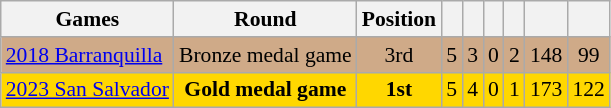<table class="wikitable" style="text-align:center; font-size:90%;">
<tr>
<th>Games</th>
<th>Round</th>
<th>Position</th>
<th></th>
<th></th>
<th></th>
<th></th>
<th></th>
<th></th>
</tr>
<tr style="background:#cfaa88;">
<td align=left> <a href='#'>2018 Barranquilla</a></td>
<td>Bronze medal game</td>
<td>3rd</td>
<td>5</td>
<td>3</td>
<td>0</td>
<td>2</td>
<td>148</td>
<td>99</td>
</tr>
<tr style="background:gold;">
<td align=left> <a href='#'>2023 San Salvador</a></td>
<td><strong>Gold medal game</strong></td>
<td><strong>1st</strong></td>
<td>5</td>
<td>4</td>
<td>0</td>
<td>1</td>
<td>173</td>
<td>122</td>
</tr>
</table>
